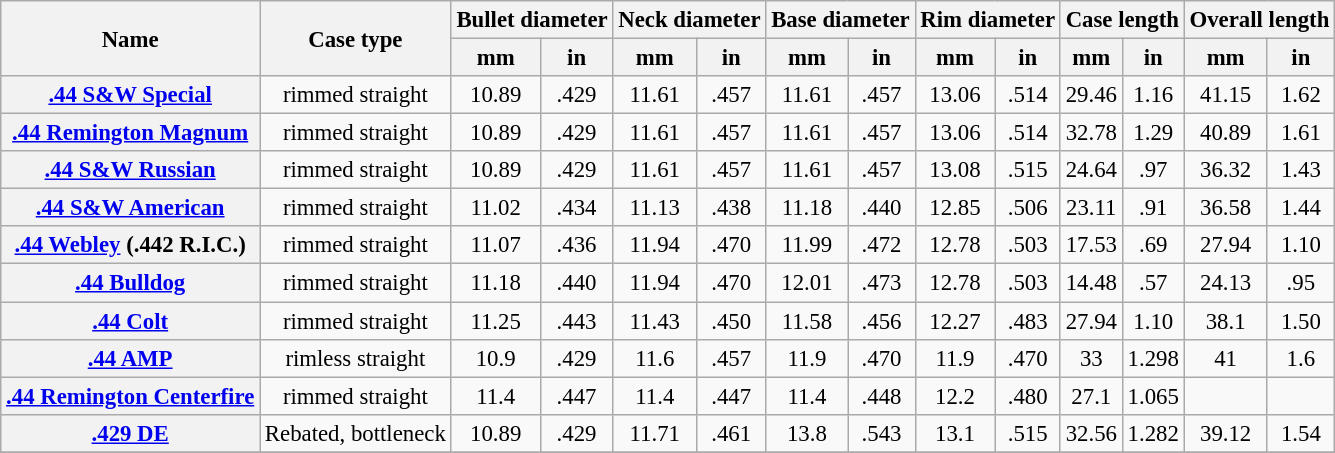<table class="wikitable sortable plainrowheaders" style="font-size: 95%; text-align:center">
<tr>
<th scope="col" rowspan=2>Name</th>
<th scope="col" rowspan=2>Case type</th>
<th scope="col" colspan=2>Bullet diameter</th>
<th scope="col" colspan=2>Neck diameter</th>
<th scope="col" colspan=2>Base diameter</th>
<th scope="col" colspan=2>Rim diameter</th>
<th scope="col" colspan=2>Case length</th>
<th scope="col" colspan=2>Overall length</th>
</tr>
<tr class="sorttop">
<th scope="col">mm</th>
<th scope="col">in</th>
<th scope="col">mm</th>
<th scope="col">in</th>
<th scope="col">mm</th>
<th scope="col">in</th>
<th scope="col">mm</th>
<th scope="col">in</th>
<th scope="col">mm</th>
<th scope="col">in</th>
<th scope="col">mm</th>
<th scope="col">in</th>
</tr>
<tr>
<th scope="row"><a href='#'>.44 S&W Special</a></th>
<td>rimmed straight</td>
<td>10.89</td>
<td>.429</td>
<td>11.61</td>
<td>.457</td>
<td>11.61</td>
<td>.457</td>
<td>13.06</td>
<td>.514</td>
<td>29.46</td>
<td>1.16</td>
<td>41.15</td>
<td>1.62</td>
</tr>
<tr>
<th scope="row"><a href='#'>.44 Remington Magnum</a></th>
<td>rimmed straight</td>
<td>10.89</td>
<td>.429</td>
<td>11.61</td>
<td>.457</td>
<td>11.61</td>
<td>.457</td>
<td>13.06</td>
<td>.514</td>
<td>32.78</td>
<td>1.29</td>
<td>40.89</td>
<td>1.61</td>
</tr>
<tr>
<th scope="row"><a href='#'>.44 S&W Russian</a></th>
<td>rimmed straight</td>
<td>10.89</td>
<td>.429</td>
<td>11.61</td>
<td>.457</td>
<td>11.61</td>
<td>.457</td>
<td>13.08</td>
<td>.515</td>
<td>24.64</td>
<td>.97</td>
<td>36.32</td>
<td>1.43</td>
</tr>
<tr>
<th scope="row"><a href='#'>.44 S&W American</a></th>
<td>rimmed straight</td>
<td>11.02</td>
<td>.434</td>
<td>11.13</td>
<td>.438</td>
<td>11.18</td>
<td>.440</td>
<td>12.85</td>
<td>.506</td>
<td>23.11</td>
<td>.91</td>
<td>36.58</td>
<td>1.44</td>
</tr>
<tr>
<th scope="row"><a href='#'>.44 Webley</a> (.442 R.I.C.)</th>
<td>rimmed straight</td>
<td>11.07</td>
<td>.436</td>
<td>11.94</td>
<td>.470</td>
<td>11.99</td>
<td>.472</td>
<td>12.78</td>
<td>.503</td>
<td>17.53</td>
<td>.69</td>
<td>27.94</td>
<td>1.10</td>
</tr>
<tr>
<th scope="row"><a href='#'>.44 Bulldog</a></th>
<td>rimmed straight</td>
<td>11.18</td>
<td>.440</td>
<td>11.94</td>
<td>.470</td>
<td>12.01</td>
<td>.473</td>
<td>12.78</td>
<td>.503</td>
<td>14.48</td>
<td>.57</td>
<td>24.13</td>
<td>.95</td>
</tr>
<tr>
<th scope="row"><a href='#'>.44 Colt</a></th>
<td>rimmed straight</td>
<td>11.25</td>
<td>.443</td>
<td>11.43</td>
<td>.450</td>
<td>11.58</td>
<td>.456</td>
<td>12.27</td>
<td>.483</td>
<td>27.94</td>
<td>1.10</td>
<td>38.1</td>
<td>1.50</td>
</tr>
<tr>
<th scope="row"><a href='#'>.44 AMP</a></th>
<td>rimless straight</td>
<td>10.9</td>
<td>.429</td>
<td>11.6</td>
<td>.457</td>
<td>11.9</td>
<td>.470</td>
<td>11.9</td>
<td>.470</td>
<td>33</td>
<td>1.298</td>
<td>41</td>
<td>1.6</td>
</tr>
<tr>
<th scope="row"><a href='#'>.44 Remington Centerfire</a></th>
<td>rimmed straight</td>
<td>11.4</td>
<td>.447</td>
<td>11.4</td>
<td>.447</td>
<td>11.4</td>
<td>.448</td>
<td>12.2</td>
<td>.480</td>
<td>27.1</td>
<td>1.065</td>
<td></td>
<td></td>
</tr>
<tr>
<th scope="row"><a href='#'>.429 DE</a></th>
<td>Rebated, bottleneck</td>
<td>10.89</td>
<td>.429</td>
<td>11.71</td>
<td>.461</td>
<td>13.8</td>
<td>.543</td>
<td>13.1</td>
<td>.515</td>
<td>32.56</td>
<td>1.282</td>
<td>39.12</td>
<td>1.54</td>
</tr>
<tr>
</tr>
</table>
